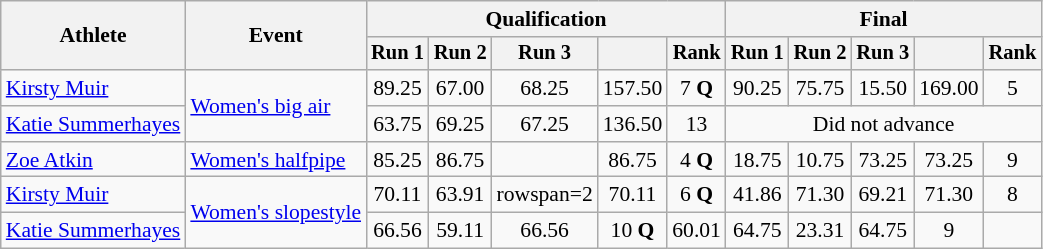<table class=wikitable style=font-size:90%;text-align:center>
<tr>
<th rowspan=2>Athlete</th>
<th rowspan=2>Event</th>
<th colspan=5>Qualification</th>
<th colspan=5>Final</th>
</tr>
<tr style=font-size:95%>
<th>Run 1</th>
<th>Run 2</th>
<th>Run 3</th>
<th></th>
<th>Rank</th>
<th>Run 1</th>
<th>Run 2</th>
<th>Run 3</th>
<th></th>
<th>Rank</th>
</tr>
<tr>
<td align=left><a href='#'>Kirsty Muir</a></td>
<td align=left rowspan=2><a href='#'>Women's big air</a></td>
<td>89.25</td>
<td>67.00</td>
<td>68.25</td>
<td>157.50</td>
<td>7 <strong>Q</strong></td>
<td>90.25</td>
<td>75.75</td>
<td>15.50</td>
<td>169.00</td>
<td>5</td>
</tr>
<tr>
<td align=left><a href='#'>Katie Summerhayes</a></td>
<td>63.75</td>
<td>69.25</td>
<td>67.25</td>
<td>136.50</td>
<td>13</td>
<td colspan=5>Did not advance</td>
</tr>
<tr>
<td align=left><a href='#'>Zoe Atkin</a></td>
<td align=left><a href='#'>Women's halfpipe</a></td>
<td>85.25</td>
<td>86.75</td>
<td></td>
<td>86.75</td>
<td>4 <strong>Q</strong></td>
<td>18.75</td>
<td>10.75</td>
<td>73.25</td>
<td>73.25</td>
<td>9</td>
</tr>
<tr>
<td align=left><a href='#'>Kirsty Muir</a></td>
<td align=left rowspan=2><a href='#'>Women's slopestyle</a></td>
<td>70.11</td>
<td>63.91</td>
<td>rowspan=2 </td>
<td>70.11</td>
<td>6 <strong>Q</strong></td>
<td>41.86</td>
<td>71.30</td>
<td>69.21</td>
<td>71.30</td>
<td>8</td>
</tr>
<tr>
<td align=left><a href='#'>Katie Summerhayes</a></td>
<td>66.56</td>
<td>59.11</td>
<td>66.56</td>
<td>10 <strong>Q</strong></td>
<td>60.01</td>
<td>64.75</td>
<td>23.31</td>
<td>64.75</td>
<td>9</td>
</tr>
</table>
